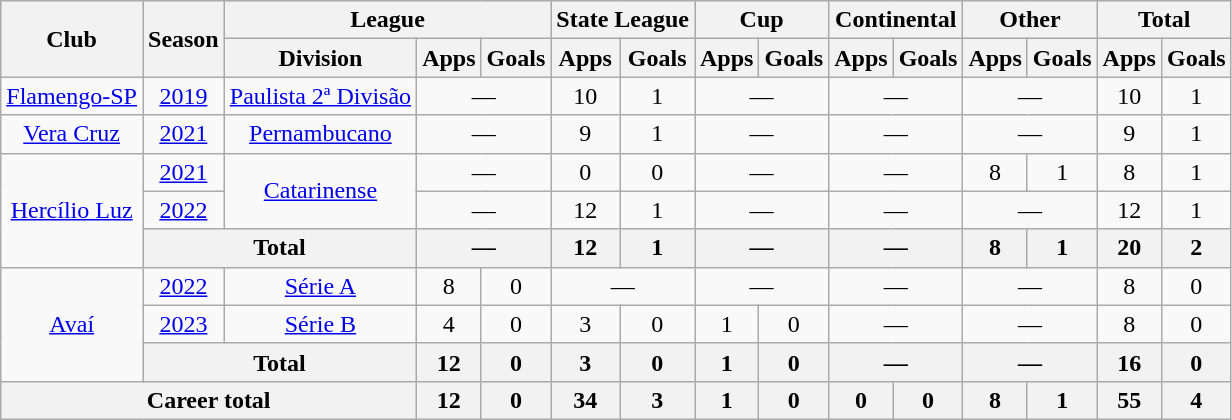<table class="wikitable" style="text-align: center;">
<tr>
<th rowspan="2">Club</th>
<th rowspan="2">Season</th>
<th colspan="3">League</th>
<th colspan="2">State League</th>
<th colspan="2">Cup</th>
<th colspan="2">Continental</th>
<th colspan="2">Other</th>
<th colspan="2">Total</th>
</tr>
<tr>
<th>Division</th>
<th>Apps</th>
<th>Goals</th>
<th>Apps</th>
<th>Goals</th>
<th>Apps</th>
<th>Goals</th>
<th>Apps</th>
<th>Goals</th>
<th>Apps</th>
<th>Goals</th>
<th>Apps</th>
<th>Goals</th>
</tr>
<tr>
<td valign="center"><a href='#'>Flamengo-SP</a></td>
<td><a href='#'>2019</a></td>
<td><a href='#'>Paulista 2ª Divisão</a></td>
<td colspan="2">—</td>
<td>10</td>
<td>1</td>
<td colspan="2">—</td>
<td colspan="2">—</td>
<td colspan="2">—</td>
<td>10</td>
<td>1</td>
</tr>
<tr>
<td valign="center"><a href='#'>Vera Cruz</a></td>
<td><a href='#'>2021</a></td>
<td><a href='#'>Pernambucano</a></td>
<td colspan="2">—</td>
<td>9</td>
<td>1</td>
<td colspan="2">—</td>
<td colspan="2">—</td>
<td colspan="2">—</td>
<td>9</td>
<td>1</td>
</tr>
<tr>
<td rowspan="3" valign="center"><a href='#'>Hercílio Luz</a></td>
<td><a href='#'>2021</a></td>
<td rowspan="2"><a href='#'>Catarinense</a></td>
<td colspan="2">—</td>
<td>0</td>
<td>0</td>
<td colspan="2">—</td>
<td colspan="2">—</td>
<td>8</td>
<td>1</td>
<td>8</td>
<td>1</td>
</tr>
<tr>
<td><a href='#'>2022</a></td>
<td colspan="2">—</td>
<td>12</td>
<td>1</td>
<td colspan="2">—</td>
<td colspan="2">—</td>
<td colspan="2">—</td>
<td>12</td>
<td>1</td>
</tr>
<tr>
<th colspan="2">Total</th>
<th colspan="2">—</th>
<th>12</th>
<th>1</th>
<th colspan="2">—</th>
<th colspan="2">—</th>
<th>8</th>
<th>1</th>
<th>20</th>
<th>2</th>
</tr>
<tr>
<td rowspan="3" valign="center"><a href='#'>Avaí</a></td>
<td><a href='#'>2022</a></td>
<td><a href='#'>Série A</a></td>
<td>8</td>
<td>0</td>
<td colspan="2">—</td>
<td colspan="2">—</td>
<td colspan="2">—</td>
<td colspan="2">—</td>
<td>8</td>
<td>0</td>
</tr>
<tr>
<td><a href='#'>2023</a></td>
<td><a href='#'>Série B</a></td>
<td>4</td>
<td>0</td>
<td>3</td>
<td>0</td>
<td>1</td>
<td>0</td>
<td colspan="2">—</td>
<td colspan="2">—</td>
<td>8</td>
<td>0</td>
</tr>
<tr>
<th colspan="2">Total</th>
<th>12</th>
<th>0</th>
<th>3</th>
<th>0</th>
<th>1</th>
<th>0</th>
<th colspan="2">—</th>
<th colspan="2">—</th>
<th>16</th>
<th>0</th>
</tr>
<tr>
<th colspan="3"><strong>Career total</strong></th>
<th>12</th>
<th>0</th>
<th>34</th>
<th>3</th>
<th>1</th>
<th>0</th>
<th>0</th>
<th>0</th>
<th>8</th>
<th>1</th>
<th>55</th>
<th>4</th>
</tr>
</table>
